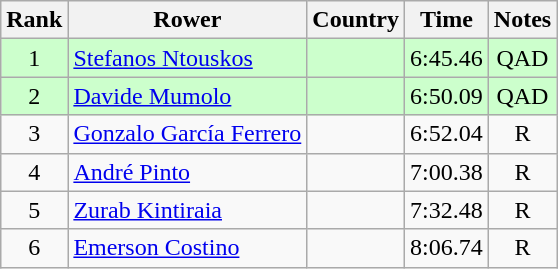<table class="wikitable" style="text-align:center">
<tr>
<th>Rank</th>
<th>Rower</th>
<th>Country</th>
<th>Time</th>
<th>Notes</th>
</tr>
<tr bgcolor=ccffcc>
<td>1</td>
<td align="left"><a href='#'>Stefanos Ntouskos</a></td>
<td align="left"></td>
<td>6:45.46</td>
<td>QAD</td>
</tr>
<tr bgcolor=ccffcc>
<td>2</td>
<td align="left"><a href='#'>Davide Mumolo</a></td>
<td align="left"></td>
<td>6:50.09</td>
<td>QAD</td>
</tr>
<tr>
<td>3</td>
<td align="left"><a href='#'>Gonzalo García Ferrero</a></td>
<td align="left"></td>
<td>6:52.04</td>
<td>R</td>
</tr>
<tr>
<td>4</td>
<td align="left"><a href='#'>André Pinto</a></td>
<td align="left"></td>
<td>7:00.38</td>
<td>R</td>
</tr>
<tr>
<td>5</td>
<td align="left"><a href='#'>Zurab Kintiraia</a></td>
<td align="left"></td>
<td>7:32.48</td>
<td>R</td>
</tr>
<tr>
<td>6</td>
<td align="left"><a href='#'>Emerson Costino</a></td>
<td align="left"></td>
<td>8:06.74</td>
<td>R</td>
</tr>
</table>
